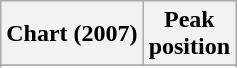<table class="wikitable sortable plainrowheaders" style="text-align:center;">
<tr>
<th>Chart (2007)</th>
<th>Peak<br>position</th>
</tr>
<tr>
</tr>
<tr>
</tr>
</table>
